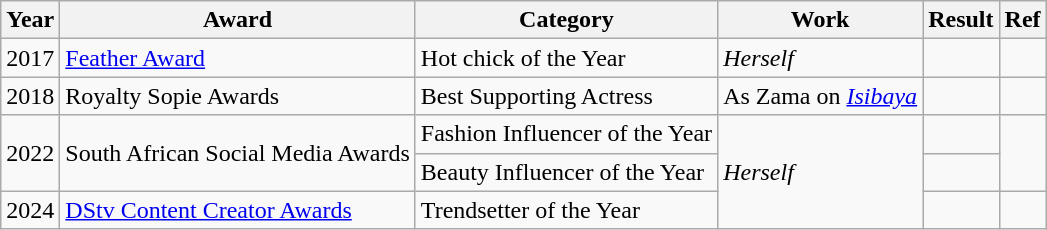<table class="wikitable"Plainrowhearders>
<tr>
<th>Year</th>
<th>Award</th>
<th>Category</th>
<th>Work</th>
<th>Result</th>
<th>Ref</th>
</tr>
<tr>
<td>2017</td>
<td><a href='#'>Feather Award</a></td>
<td>Hot chick of the Year</td>
<td><em>Herself</em></td>
<td></td>
<td></td>
</tr>
<tr>
<td>2018</td>
<td>Royalty Sopie Awards</td>
<td>Best Supporting Actress</td>
<td>As Zama on <em><a href='#'>Isibaya</a></em></td>
<td></td>
<td></td>
</tr>
<tr>
<td Rowspan=2>2022</td>
<td Rowspan=2>South African Social Media Awards</td>
<td>Fashion Influencer of the Year</td>
<td Rowspan =3><em>Herself</em></td>
<td></td>
<td Rowspan=2></td>
</tr>
<tr>
<td>Beauty Influencer of the Year</td>
<td></td>
</tr>
<tr>
<td>2024</td>
<td><a href='#'>DStv Content Creator Awards</a></td>
<td>Trendsetter of the Year</td>
<td></td>
<td></td>
</tr>
</table>
